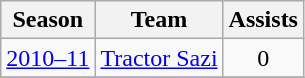<table class="wikitable" style="text-align: center;">
<tr>
<th>Season</th>
<th>Team</th>
<th>Assists</th>
</tr>
<tr>
<td><a href='#'>2010–11</a></td>
<td align="left"><a href='#'>Tractor Sazi</a></td>
<td>0</td>
</tr>
<tr>
</tr>
</table>
